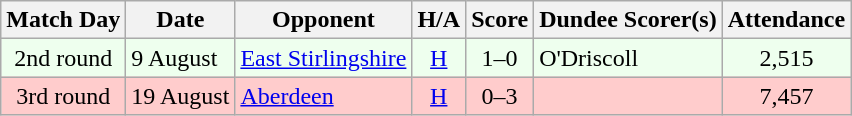<table class="wikitable" style="text-align:center">
<tr>
<th>Match Day</th>
<th>Date</th>
<th>Opponent</th>
<th>H/A</th>
<th>Score</th>
<th>Dundee Scorer(s)</th>
<th>Attendance</th>
</tr>
<tr bgcolor="#EEFFEE">
<td>2nd round</td>
<td align="left">9 August</td>
<td align="left"><a href='#'>East Stirlingshire</a></td>
<td><a href='#'>H</a></td>
<td>1–0</td>
<td align="left">O'Driscoll</td>
<td>2,515</td>
</tr>
<tr bgcolor="FFCCCC">
<td>3rd round</td>
<td align="left">19 August</td>
<td align="left"><a href='#'>Aberdeen</a></td>
<td><a href='#'>H</a></td>
<td>0–3</td>
<td align="left"></td>
<td>7,457</td>
</tr>
</table>
